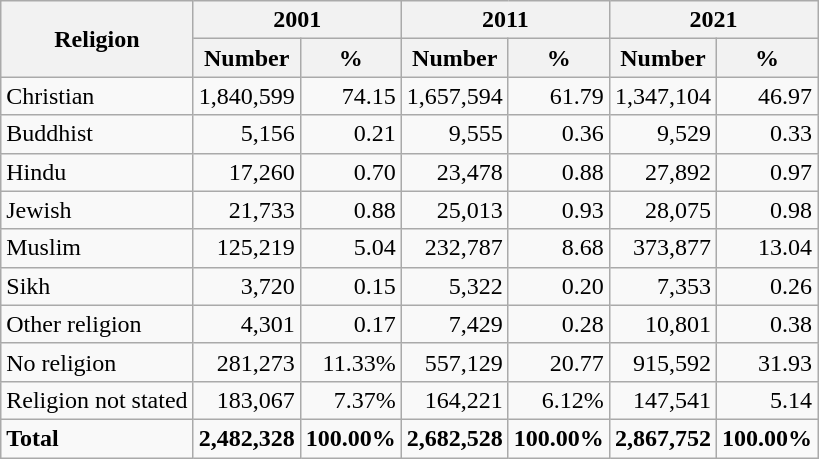<table class="wikitable sortable" style="text-align:right">
<tr>
<th rowspan="2">Religion</th>
<th colspan="2">2001</th>
<th colspan="2">2011</th>
<th colspan="2">2021</th>
</tr>
<tr>
<th>Number</th>
<th>%</th>
<th>Number</th>
<th>%</th>
<th>Number</th>
<th>%</th>
</tr>
<tr>
<td style="text-align:left">Christian</td>
<td>1,840,599</td>
<td>74.15</td>
<td>1,657,594</td>
<td>61.79</td>
<td>1,347,104</td>
<td>46.97</td>
</tr>
<tr>
<td style="text-align:left">Buddhist</td>
<td>5,156</td>
<td>0.21</td>
<td>9,555</td>
<td>0.36</td>
<td>9,529</td>
<td>0.33</td>
</tr>
<tr>
<td style="text-align:left">Hindu</td>
<td>17,260</td>
<td>0.70</td>
<td>23,478</td>
<td>0.88</td>
<td>27,892</td>
<td>0.97</td>
</tr>
<tr>
<td style="text-align:left">Jewish</td>
<td>21,733</td>
<td>0.88</td>
<td>25,013</td>
<td>0.93</td>
<td>28,075</td>
<td>0.98</td>
</tr>
<tr>
<td style="text-align:left">Muslim</td>
<td>125,219</td>
<td>5.04</td>
<td>232,787</td>
<td>8.68</td>
<td>373,877</td>
<td>13.04</td>
</tr>
<tr>
<td style="text-align:left">Sikh</td>
<td>3,720</td>
<td>0.15</td>
<td>5,322</td>
<td>0.20</td>
<td>7,353</td>
<td>0.26</td>
</tr>
<tr>
<td style="text-align:left">Other religion</td>
<td>4,301</td>
<td>0.17</td>
<td>7,429</td>
<td>0.28</td>
<td>10,801</td>
<td>0.38</td>
</tr>
<tr>
<td style="text-align:left">No religion</td>
<td>281,273</td>
<td>11.33%</td>
<td>557,129</td>
<td>20.77</td>
<td>915,592</td>
<td>31.93</td>
</tr>
<tr>
<td style="text-align:left">Religion not stated</td>
<td>183,067</td>
<td>7.37%</td>
<td>164,221</td>
<td>6.12%</td>
<td>147,541</td>
<td>5.14</td>
</tr>
<tr>
<td style="text-align:left"><strong>Total</strong></td>
<td><strong>2,482,328</strong></td>
<td><strong>100.00%</strong></td>
<td><strong>2,682,528</strong></td>
<td><strong>100.00%</strong></td>
<td><strong>2,867,752</strong></td>
<td><strong>100.00%</strong></td>
</tr>
</table>
